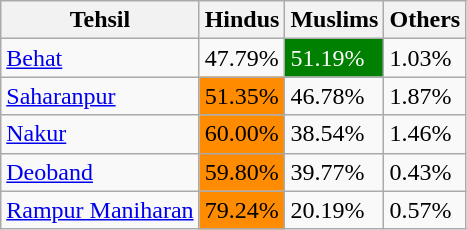<table class = "wikitable sortable">
<tr>
<th>Tehsil</th>
<th>Hindus</th>
<th>Muslims</th>
<th>Others</th>
</tr>
<tr ----->
<td><a href='#'>Behat</a></td>
<td>47.79%</td>
<td style="background:green;color:white">51.19%</td>
<td>1.03%</td>
</tr>
<tr ----->
<td><a href='#'>Saharanpur</a></td>
<td style="background:darkorange">51.35%</td>
<td>46.78%</td>
<td>1.87%</td>
</tr>
<tr ----->
<td><a href='#'>Nakur</a></td>
<td style="background:darkorange">60.00%</td>
<td>38.54%</td>
<td>1.46%</td>
</tr>
<tr ----->
<td><a href='#'>Deoband</a></td>
<td style="background:darkorange">59.80%</td>
<td>39.77%</td>
<td>0.43%</td>
</tr>
<tr ----->
<td><a href='#'>Rampur Maniharan</a></td>
<td style="background:darkorange">79.24%</td>
<td>20.19%</td>
<td>0.57%</td>
</tr>
</table>
